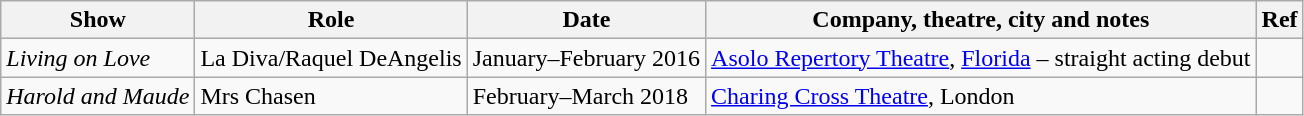<table class="wikitable">
<tr>
<th>Show</th>
<th>Role</th>
<th>Date</th>
<th>Company, theatre, city and notes</th>
<th>Ref</th>
</tr>
<tr>
<td><em>Living on Love</em></td>
<td>La Diva/Raquel DeAngelis</td>
<td>January–February 2016</td>
<td><a href='#'>Asolo Repertory Theatre</a>, <a href='#'>Florida</a> – straight acting  debut</td>
<td></td>
</tr>
<tr>
<td><em>Harold and Maude</em></td>
<td>Mrs Chasen</td>
<td>February–March 2018</td>
<td><a href='#'>Charing Cross Theatre</a>,  London</td>
<td></td>
</tr>
</table>
